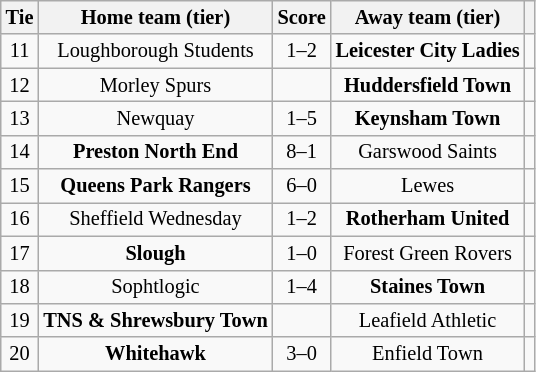<table class="wikitable" style="text-align:center; font-size:85%">
<tr>
<th>Tie</th>
<th>Home team (tier)</th>
<th>Score</th>
<th>Away team (tier)</th>
<th></th>
</tr>
<tr>
<td align="center">11</td>
<td>Loughborough Students</td>
<td align="center">1–2</td>
<td><strong>Leicester City Ladies</strong></td>
<td></td>
</tr>
<tr>
<td align="center">12</td>
<td>Morley Spurs</td>
<td align="center"></td>
<td><strong>Huddersfield Town</strong></td>
<td></td>
</tr>
<tr>
<td align="center">13</td>
<td>Newquay</td>
<td align="center">1–5</td>
<td><strong>Keynsham Town</strong></td>
<td></td>
</tr>
<tr>
<td align="center">14</td>
<td><strong>Preston North End</strong></td>
<td align="center">8–1</td>
<td>Garswood Saints</td>
<td></td>
</tr>
<tr>
<td align="center">15</td>
<td><strong>Queens Park Rangers</strong></td>
<td align="center">6–0</td>
<td>Lewes</td>
<td></td>
</tr>
<tr>
<td align="center">16</td>
<td>Sheffield Wednesday</td>
<td align="center">1–2</td>
<td><strong>Rotherham United</strong></td>
<td></td>
</tr>
<tr>
<td align="center">17</td>
<td><strong>Slough</strong></td>
<td align="center">1–0</td>
<td>Forest Green Rovers</td>
<td></td>
</tr>
<tr>
<td align="center">18</td>
<td>Sophtlogic</td>
<td align="center">1–4</td>
<td><strong>Staines Town</strong></td>
<td></td>
</tr>
<tr>
<td align="center">19</td>
<td><strong>TNS & Shrewsbury Town</strong></td>
<td align="center"></td>
<td>Leafield Athletic</td>
<td></td>
</tr>
<tr>
<td align="center">20</td>
<td><strong>Whitehawk</strong></td>
<td align="center">3–0</td>
<td>Enfield Town</td>
<td></td>
</tr>
</table>
